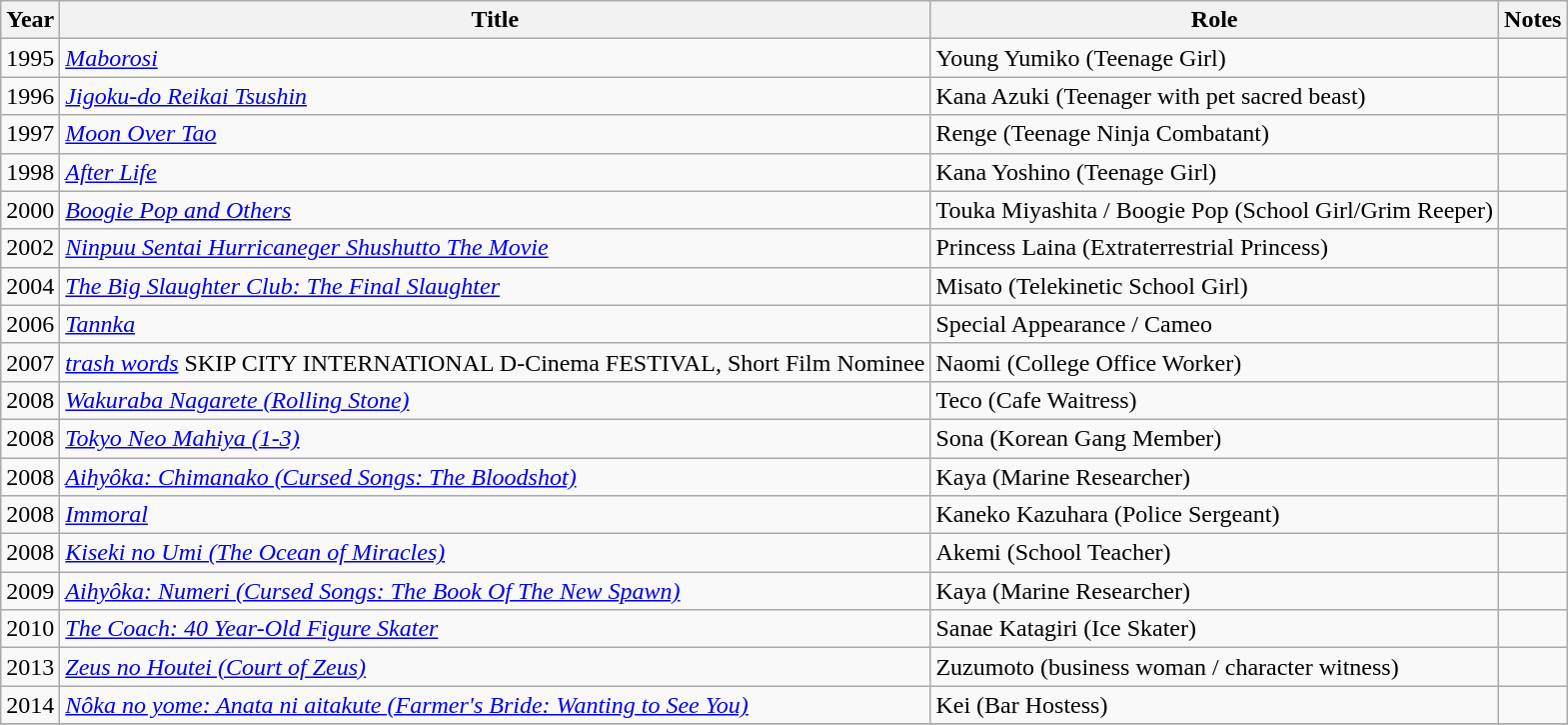<table class="wikitable sortable">
<tr>
<th>Year</th>
<th>Title</th>
<th>Role</th>
<th>Notes</th>
</tr>
<tr>
<td>1995</td>
<td><em><a href='#'>Maborosi</a></em></td>
<td>Young Yumiko (Teenage Girl)</td>
<td></td>
</tr>
<tr>
<td>1996</td>
<td><em><a href='#'>Jigoku-do Reikai Tsushin</a></em></td>
<td>Kana Azuki (Teenager with pet sacred beast)</td>
<td></td>
</tr>
<tr>
<td>1997</td>
<td><em><a href='#'>Moon Over Tao</a></em></td>
<td>Renge (Teenage Ninja Combatant)</td>
<td></td>
</tr>
<tr>
<td>1998</td>
<td><em><a href='#'>After Life</a></em></td>
<td>Kana Yoshino (Teenage Girl)</td>
<td></td>
</tr>
<tr>
<td>2000</td>
<td><em><a href='#'>Boogie Pop and Others</a></em></td>
<td>Touka Miyashita / Boogie Pop (School Girl/Grim Reeper)</td>
<td></td>
</tr>
<tr>
<td>2002</td>
<td><em><a href='#'>Ninpuu Sentai Hurricaneger Shushutto The Movie</a></em></td>
<td>Princess Laina (Extraterrestrial Princess)</td>
<td></td>
</tr>
<tr>
<td>2004</td>
<td><em><a href='#'>The Big Slaughter Club: The Final Slaughter</a></em></td>
<td>Misato (Telekinetic School Girl)</td>
<td></td>
</tr>
<tr>
<td>2006</td>
<td><em><a href='#'>Tannka</a></em></td>
<td>Special Appearance / Cameo</td>
<td></td>
</tr>
<tr>
<td>2007</td>
<td><em><a href='#'>trash words</a></em> SKIP CITY INTERNATIONAL D-Cinema FESTIVAL, Short Film Nominee</td>
<td>Naomi (College Office Worker)</td>
<td></td>
</tr>
<tr>
<td>2008</td>
<td><em><a href='#'>Wakuraba Nagarete (Rolling Stone)</a></em></td>
<td>Teco (Cafe Waitress)</td>
<td></td>
</tr>
<tr>
<td>2008</td>
<td><em><a href='#'>Tokyo Neo Mahiya (1-3)</a></em></td>
<td>Sona (Korean Gang Member)</td>
<td></td>
</tr>
<tr>
<td>2008</td>
<td><em><a href='#'>Aihyôka: Chimanako (Cursed Songs: The Bloodshot)</a></em></td>
<td>Kaya (Marine Researcher)</td>
<td></td>
</tr>
<tr>
<td>2008</td>
<td><em><a href='#'>Immoral</a></em></td>
<td>Kaneko Kazuhara (Police Sergeant)</td>
<td></td>
</tr>
<tr>
<td>2008</td>
<td><em><a href='#'>Kiseki no Umi (The Ocean of Miracles)</a></em></td>
<td>Akemi (School Teacher)</td>
<td></td>
</tr>
<tr>
<td>2009</td>
<td><em><a href='#'>Aihyôka: Numeri (Cursed Songs: The Book Of The New Spawn)</a></em></td>
<td>Kaya (Marine Researcher)</td>
<td></td>
</tr>
<tr>
<td>2010</td>
<td><em><a href='#'>The Coach: 40 Year-Old Figure Skater</a></em></td>
<td>Sanae Katagiri (Ice Skater)</td>
<td></td>
</tr>
<tr>
<td>2013</td>
<td><em><a href='#'>Zeus no Houtei (Court of Zeus)</a></em></td>
<td>Zuzumoto (business woman / character witness)</td>
<td></td>
</tr>
<tr>
<td>2014</td>
<td><em><a href='#'>Nôka no yome: Anata ni aitakute (Farmer's Bride: Wanting to See You)</a></em></td>
<td>Kei (Bar Hostess)</td>
<td></td>
</tr>
<tr>
</tr>
</table>
